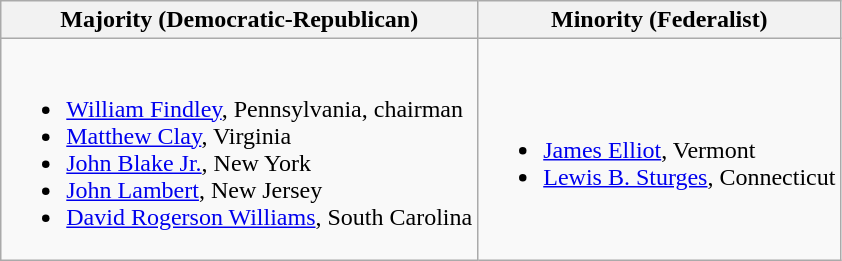<table class=wikitable>
<tr>
<th>Majority (Democratic-Republican)</th>
<th>Minority (Federalist)</th>
</tr>
<tr>
<td><br><ul><li><a href='#'>William Findley</a>, Pennsylvania, chairman</li><li><a href='#'>Matthew Clay</a>, Virginia</li><li><a href='#'>John Blake Jr.</a>, New York</li><li><a href='#'>John Lambert</a>, New Jersey</li><li><a href='#'>David Rogerson Williams</a>, South Carolina</li></ul></td>
<td><br><ul><li><a href='#'>James Elliot</a>, Vermont</li><li><a href='#'>Lewis B. Sturges</a>, Connecticut</li></ul></td>
</tr>
</table>
